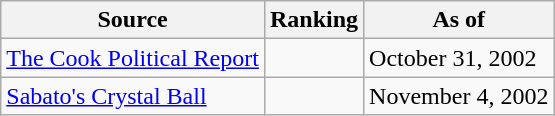<table class="wikitable">
<tr>
<th>Source</th>
<th>Ranking</th>
<th>As of</th>
</tr>
<tr>
<td><a href='#'>The Cook Political Report</a></td>
<td></td>
<td>October 31, 2002</td>
</tr>
<tr>
<td><a href='#'>Sabato's Crystal Ball</a></td>
<td></td>
<td>November 4, 2002</td>
</tr>
</table>
